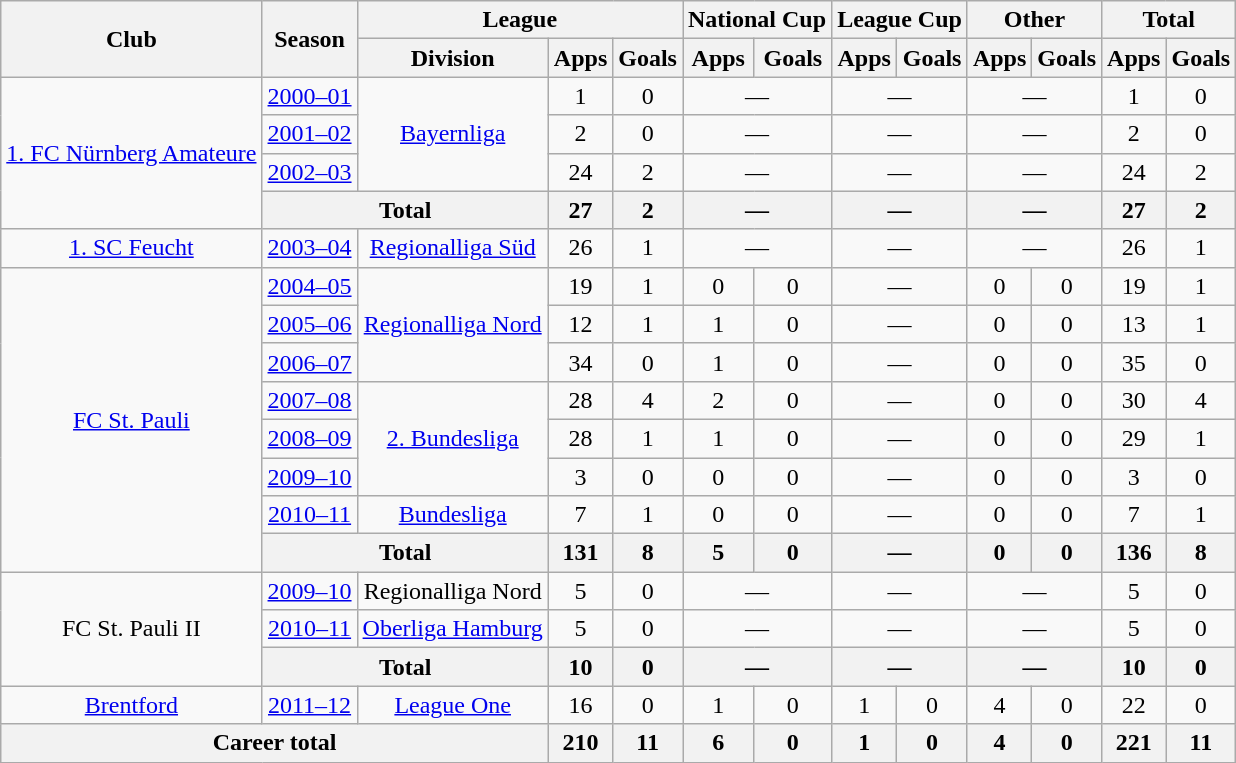<table class="wikitable" style="text-align: center">
<tr>
<th rowspan="2">Club</th>
<th rowspan="2">Season</th>
<th colspan="3">League</th>
<th colspan="2">National Cup</th>
<th colspan="2">League Cup</th>
<th colspan="2">Other</th>
<th colspan="2">Total</th>
</tr>
<tr>
<th>Division</th>
<th>Apps</th>
<th>Goals</th>
<th>Apps</th>
<th>Goals</th>
<th>Apps</th>
<th>Goals</th>
<th>Apps</th>
<th>Goals</th>
<th>Apps</th>
<th>Goals</th>
</tr>
<tr>
<td rowspan="4"><a href='#'>1. FC Nürnberg Amateure</a></td>
<td><a href='#'>2000–01</a></td>
<td rowspan="3"><a href='#'>Bayernliga</a></td>
<td>1</td>
<td>0</td>
<td colspan="2">—</td>
<td colspan="2">—</td>
<td colspan="2">—</td>
<td>1</td>
<td>0</td>
</tr>
<tr>
<td><a href='#'>2001–02</a></td>
<td>2</td>
<td>0</td>
<td colspan="2">—</td>
<td colspan="2">—</td>
<td colspan="2">—</td>
<td>2</td>
<td>0</td>
</tr>
<tr>
<td><a href='#'>2002–03</a></td>
<td>24</td>
<td>2</td>
<td colspan="2">—</td>
<td colspan="2">—</td>
<td colspan="2">—</td>
<td>24</td>
<td>2</td>
</tr>
<tr>
<th colspan="2">Total</th>
<th>27</th>
<th>2</th>
<th colspan="2">—</th>
<th colspan="2">—</th>
<th colspan="2">—</th>
<th>27</th>
<th>2</th>
</tr>
<tr>
<td><a href='#'>1. SC Feucht</a></td>
<td><a href='#'>2003–04</a></td>
<td><a href='#'>Regionalliga Süd</a></td>
<td>26</td>
<td>1</td>
<td colspan="2">—</td>
<td colspan="2">—</td>
<td colspan="2">—</td>
<td>26</td>
<td>1</td>
</tr>
<tr>
<td rowspan="8"><a href='#'>FC St. Pauli</a></td>
<td><a href='#'>2004–05</a></td>
<td rowspan="3"><a href='#'>Regionalliga Nord</a></td>
<td>19</td>
<td>1</td>
<td>0</td>
<td>0</td>
<td colspan="2">—</td>
<td>0</td>
<td>0</td>
<td>19</td>
<td>1</td>
</tr>
<tr>
<td><a href='#'>2005–06</a></td>
<td>12</td>
<td>1</td>
<td>1</td>
<td>0</td>
<td colspan="2">—</td>
<td>0</td>
<td>0</td>
<td>13</td>
<td>1</td>
</tr>
<tr>
<td><a href='#'>2006–07</a></td>
<td>34</td>
<td>0</td>
<td>1</td>
<td>0</td>
<td colspan="2">—</td>
<td>0</td>
<td>0</td>
<td>35</td>
<td>0</td>
</tr>
<tr>
<td><a href='#'>2007–08</a></td>
<td rowspan="3"><a href='#'>2. Bundesliga</a></td>
<td>28</td>
<td>4</td>
<td>2</td>
<td>0</td>
<td colspan="2">—</td>
<td>0</td>
<td>0</td>
<td>30</td>
<td>4</td>
</tr>
<tr>
<td><a href='#'>2008–09</a></td>
<td>28</td>
<td>1</td>
<td>1</td>
<td>0</td>
<td colspan="2">—</td>
<td>0</td>
<td>0</td>
<td>29</td>
<td>1</td>
</tr>
<tr>
<td><a href='#'>2009–10</a></td>
<td>3</td>
<td>0</td>
<td>0</td>
<td>0</td>
<td colspan="2">—</td>
<td>0</td>
<td>0</td>
<td>3</td>
<td>0</td>
</tr>
<tr>
<td><a href='#'>2010–11</a></td>
<td><a href='#'>Bundesliga</a></td>
<td>7</td>
<td>1</td>
<td>0</td>
<td>0</td>
<td colspan="2">—</td>
<td>0</td>
<td>0</td>
<td>7</td>
<td>1</td>
</tr>
<tr>
<th colspan="2">Total</th>
<th>131</th>
<th>8</th>
<th>5</th>
<th>0</th>
<th colspan="2">—</th>
<th>0</th>
<th>0</th>
<th>136</th>
<th>8</th>
</tr>
<tr>
<td rowspan="3">FC St. Pauli II</td>
<td><a href='#'>2009–10</a></td>
<td>Regionalliga Nord</td>
<td>5</td>
<td>0</td>
<td colspan="2">—</td>
<td colspan="2">—</td>
<td colspan="2">—</td>
<td>5</td>
<td>0</td>
</tr>
<tr>
<td><a href='#'>2010–11</a></td>
<td><a href='#'>Oberliga Hamburg</a></td>
<td>5</td>
<td>0</td>
<td colspan="2">—</td>
<td colspan="2">—</td>
<td colspan="2">—</td>
<td>5</td>
<td>0</td>
</tr>
<tr>
<th colspan="2">Total</th>
<th>10</th>
<th>0</th>
<th colspan="2">—</th>
<th colspan="2">—</th>
<th colspan="2">—</th>
<th>10</th>
<th>0</th>
</tr>
<tr>
<td><a href='#'>Brentford</a></td>
<td><a href='#'>2011–12</a></td>
<td><a href='#'>League One</a></td>
<td>16</td>
<td>0</td>
<td>1</td>
<td>0</td>
<td>1</td>
<td>0</td>
<td>4</td>
<td>0</td>
<td>22</td>
<td>0</td>
</tr>
<tr>
<th colspan="3">Career total</th>
<th>210</th>
<th>11</th>
<th>6</th>
<th>0</th>
<th>1</th>
<th>0</th>
<th>4</th>
<th>0</th>
<th>221</th>
<th>11</th>
</tr>
</table>
